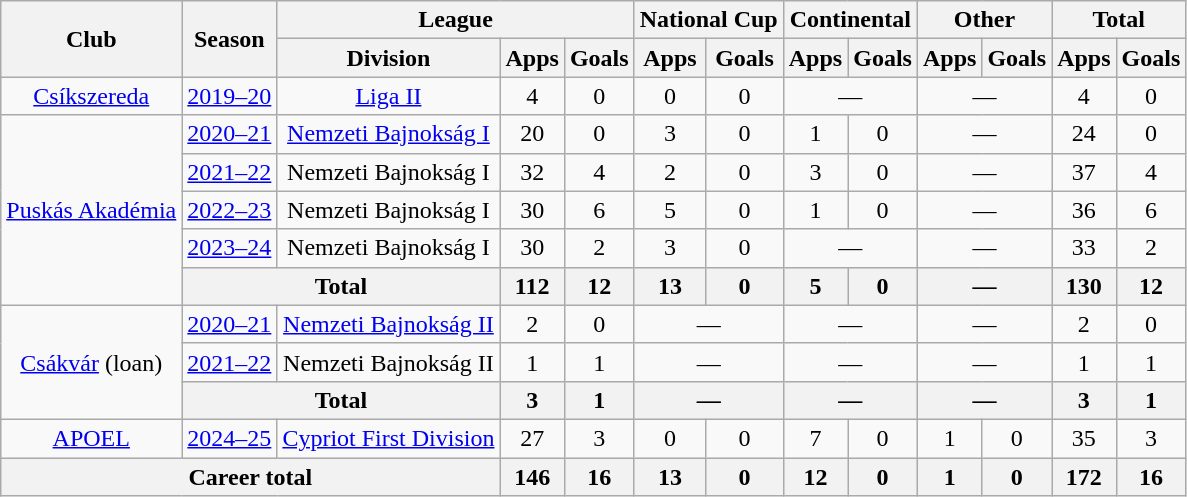<table class=wikitable style=text-align:center>
<tr>
<th rowspan="2">Club</th>
<th rowspan="2">Season</th>
<th colspan="3">League</th>
<th colspan="2">National Cup</th>
<th colspan="2">Continental</th>
<th colspan="2">Other</th>
<th colspan="2">Total</th>
</tr>
<tr>
<th>Division</th>
<th>Apps</th>
<th>Goals</th>
<th>Apps</th>
<th>Goals</th>
<th>Apps</th>
<th>Goals</th>
<th>Apps</th>
<th>Goals</th>
<th>Apps</th>
<th>Goals</th>
</tr>
<tr>
<td><a href='#'>Csíkszereda</a></td>
<td><a href='#'>2019–20</a></td>
<td><a href='#'>Liga II</a></td>
<td>4</td>
<td>0</td>
<td>0</td>
<td>0</td>
<td colspan="2">—</td>
<td colspan="2">—</td>
<td>4</td>
<td>0</td>
</tr>
<tr>
<td rowspan="5"><a href='#'>Puskás Akadémia</a></td>
<td><a href='#'>2020–21</a></td>
<td><a href='#'>Nemzeti Bajnokság I</a></td>
<td>20</td>
<td>0</td>
<td>3</td>
<td>0</td>
<td>1</td>
<td>0</td>
<td colspan="2">—</td>
<td>24</td>
<td>0</td>
</tr>
<tr>
<td><a href='#'>2021–22</a></td>
<td>Nemzeti Bajnokság I</td>
<td>32</td>
<td>4</td>
<td>2</td>
<td>0</td>
<td>3</td>
<td>0</td>
<td colspan="2">—</td>
<td>37</td>
<td>4</td>
</tr>
<tr>
<td><a href='#'>2022–23</a></td>
<td>Nemzeti Bajnokság I</td>
<td>30</td>
<td>6</td>
<td>5</td>
<td>0</td>
<td>1</td>
<td>0</td>
<td colspan="2">—</td>
<td>36</td>
<td>6</td>
</tr>
<tr>
<td><a href='#'>2023–24</a></td>
<td>Nemzeti Bajnokság I</td>
<td>30</td>
<td>2</td>
<td>3</td>
<td>0</td>
<td colspan="2">—</td>
<td colspan="2">—</td>
<td>33</td>
<td>2</td>
</tr>
<tr>
<th colspan="2">Total</th>
<th>112</th>
<th>12</th>
<th>13</th>
<th>0</th>
<th>5</th>
<th>0</th>
<th colspan="2">—</th>
<th>130</th>
<th>12</th>
</tr>
<tr>
<td rowspan="3"><a href='#'>Csákvár</a> (loan)</td>
<td><a href='#'>2020–21</a></td>
<td><a href='#'>Nemzeti Bajnokság II</a></td>
<td>2</td>
<td>0</td>
<td colspan="2">—</td>
<td colspan="2">—</td>
<td colspan="2">—</td>
<td>2</td>
<td>0</td>
</tr>
<tr>
<td><a href='#'>2021–22</a></td>
<td>Nemzeti Bajnokság II</td>
<td>1</td>
<td>1</td>
<td colspan="2">—</td>
<td colspan="2">—</td>
<td colspan="2">—</td>
<td>1</td>
<td>1</td>
</tr>
<tr>
<th colspan="2">Total</th>
<th>3</th>
<th>1</th>
<th colspan="2">—</th>
<th colspan="2">—</th>
<th colspan="2">—</th>
<th>3</th>
<th>1</th>
</tr>
<tr>
<td><a href='#'>APOEL</a></td>
<td><a href='#'>2024–25</a></td>
<td><a href='#'>Cypriot First Division</a></td>
<td>27</td>
<td>3</td>
<td>0</td>
<td>0</td>
<td>7</td>
<td>0</td>
<td>1</td>
<td>0</td>
<td>35</td>
<td>3</td>
</tr>
<tr>
<th colspan="3"><strong>Career total</strong></th>
<th>146</th>
<th>16</th>
<th>13</th>
<th>0</th>
<th>12</th>
<th>0</th>
<th>1</th>
<th>0</th>
<th>172</th>
<th>16</th>
</tr>
</table>
